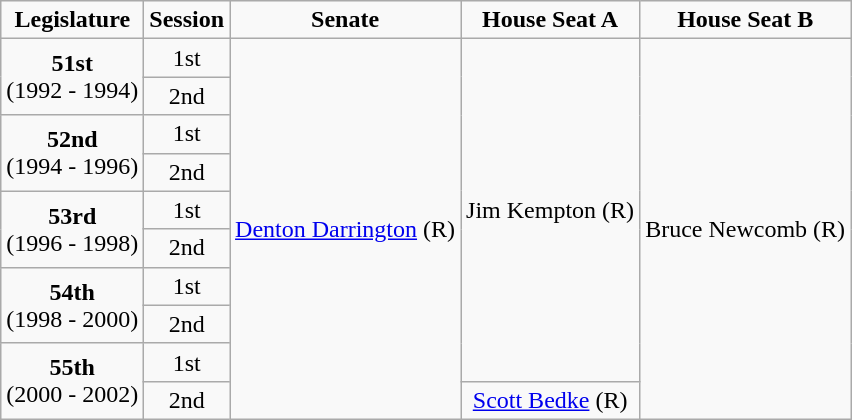<table class=wikitable style="text-align:center">
<tr>
<td><strong>Legislature</strong></td>
<td><strong>Session</strong></td>
<td><strong>Senate</strong></td>
<td><strong>House Seat A</strong></td>
<td><strong>House Seat B</strong></td>
</tr>
<tr>
<td rowspan="2" colspan="1" style="text-align: center;"><strong>51st</strong> <br> (1992 - 1994)</td>
<td>1st</td>
<td rowspan="10" colspan="1" style="text-align: center;" ><a href='#'>Denton Darrington</a> (R)</td>
<td rowspan="9" colspan="1" style="text-align: center;" >Jim Kempton (R)</td>
<td rowspan="10" colspan="1" style="text-align: center;" >Bruce Newcomb (R)</td>
</tr>
<tr>
<td>2nd</td>
</tr>
<tr>
<td rowspan="2" colspan="1" style="text-align: center;"><strong>52nd</strong> <br> (1994 - 1996)</td>
<td>1st</td>
</tr>
<tr>
<td>2nd</td>
</tr>
<tr>
<td rowspan="2" colspan="1" style="text-align: center;"><strong>53rd</strong> <br> (1996 - 1998)</td>
<td>1st</td>
</tr>
<tr>
<td>2nd</td>
</tr>
<tr>
<td rowspan="2" colspan="1" style="text-align: center;"><strong>54th</strong> <br> (1998 - 2000)</td>
<td>1st</td>
</tr>
<tr>
<td>2nd</td>
</tr>
<tr>
<td rowspan="2" colspan="1" style="text-align: center;"><strong>55th</strong> <br> (2000 - 2002)</td>
<td>1st</td>
</tr>
<tr>
<td>2nd</td>
<td rowspan="1" colspan="1" style="text-align: center;" ><a href='#'>Scott Bedke</a> (R)</td>
</tr>
</table>
